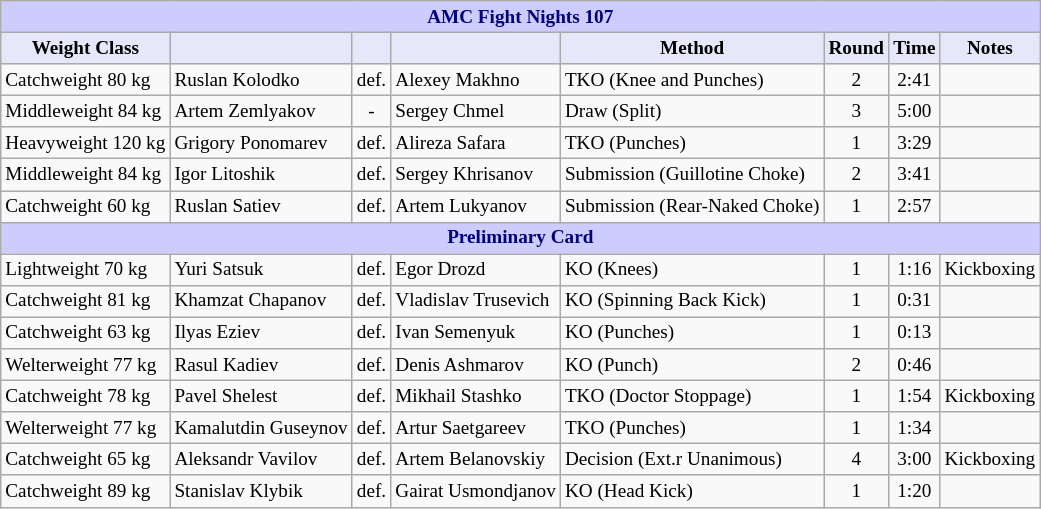<table class="wikitable" style="font-size: 80%;">
<tr>
<th colspan="8" style="background-color: #ccf; color: #000080; text-align: center;"><strong>AMC Fight Nights 107</strong></th>
</tr>
<tr>
<th colspan="1" style="background-color: #E6E8FA; color: #000000; text-align: center;">Weight Class</th>
<th colspan="1" style="background-color: #E6E8FA; color: #000000; text-align: center;"></th>
<th colspan="1" style="background-color: #E6E8FA; color: #000000; text-align: center;"></th>
<th colspan="1" style="background-color: #E6E8FA; color: #000000; text-align: center;"></th>
<th colspan="1" style="background-color: #E6E8FA; color: #000000; text-align: center;">Method</th>
<th colspan="1" style="background-color: #E6E8FA; color: #000000; text-align: center;">Round</th>
<th colspan="1" style="background-color: #E6E8FA; color: #000000; text-align: center;">Time</th>
<th colspan="1" style="background-color: #E6E8FA; color: #000000; text-align: center;">Notes</th>
</tr>
<tr>
<td>Catchweight 80 kg</td>
<td> Ruslan Kolodko</td>
<td align="center">def.</td>
<td> Alexey Makhno</td>
<td>TKO (Knee and Punches)</td>
<td align="center">2</td>
<td align="center">2:41</td>
<td></td>
</tr>
<tr>
<td>Middleweight 84 kg</td>
<td> Artem Zemlyakov</td>
<td align="center">-</td>
<td> Sergey Chmel</td>
<td>Draw (Split)</td>
<td align="center">3</td>
<td align="center">5:00</td>
<td></td>
</tr>
<tr>
<td>Heavyweight 120 kg</td>
<td> Grigory Ponomarev</td>
<td align="center">def.</td>
<td> Alireza Safara</td>
<td>TKO (Punches)</td>
<td align="center">1</td>
<td align="center">3:29</td>
<td></td>
</tr>
<tr>
<td>Middleweight 84 kg</td>
<td> Igor Litoshik</td>
<td align="center">def.</td>
<td> Sergey Khrisanov</td>
<td>Submission (Guillotine Choke)</td>
<td align="center">2</td>
<td align="center">3:41</td>
<td></td>
</tr>
<tr>
<td>Catchweight 60 kg</td>
<td> Ruslan Satiev</td>
<td align="center">def.</td>
<td> Artem Lukyanov</td>
<td>Submission (Rear-Naked Choke)</td>
<td align="center">1</td>
<td align="center">2:57</td>
<td></td>
</tr>
<tr>
<th colspan="8" style="background-color: #ccf; color: #000080; text-align: center;"><strong>Preliminary Card</strong></th>
</tr>
<tr>
<td>Lightweight 70 kg</td>
<td> Yuri Satsuk</td>
<td align="center">def.</td>
<td> Egor Drozd</td>
<td>KO (Knees)</td>
<td align="center">1</td>
<td align="center">1:16</td>
<td>Kickboxing</td>
</tr>
<tr>
<td>Catchweight 81 kg</td>
<td> Khamzat Chapanov</td>
<td align="center">def.</td>
<td> Vladislav Trusevich</td>
<td>KO (Spinning Back Kick)</td>
<td align="center">1</td>
<td align="center">0:31</td>
<td></td>
</tr>
<tr>
<td>Catchweight 63 kg</td>
<td> Ilyas Eziev</td>
<td align="center">def.</td>
<td> Ivan Semenyuk</td>
<td>KO (Punches)</td>
<td align="center">1</td>
<td align="center">0:13</td>
<td></td>
</tr>
<tr>
<td>Welterweight 77 kg</td>
<td> Rasul Kadiev</td>
<td align="center">def.</td>
<td> Denis Ashmarov</td>
<td>KO (Punch)</td>
<td align="center">2</td>
<td align="center">0:46</td>
<td></td>
</tr>
<tr>
<td>Catchweight 78 kg</td>
<td> Pavel Shelest</td>
<td align="center">def.</td>
<td> Mikhail Stashko</td>
<td>TKO (Doctor Stoppage)</td>
<td align="center">1</td>
<td align="center">1:54</td>
<td>Kickboxing</td>
</tr>
<tr>
<td>Welterweight 77 kg</td>
<td> Kamalutdin Guseynov</td>
<td align="center">def.</td>
<td> Artur Saetgareev</td>
<td>TKO (Punches)</td>
<td align="center">1</td>
<td align="center">1:34</td>
<td></td>
</tr>
<tr>
<td>Catchweight 65 kg</td>
<td> Aleksandr Vavilov</td>
<td align="center">def.</td>
<td> Artem Belanovskiy</td>
<td>Decision (Ext.r Unanimous)</td>
<td align="center">4</td>
<td align="center">3:00</td>
<td>Kickboxing</td>
</tr>
<tr>
<td>Catchweight 89 kg</td>
<td> Stanislav Klybik</td>
<td align="center">def.</td>
<td> Gairat Usmondjanov</td>
<td>KO (Head Kick)</td>
<td align="center">1</td>
<td align="center">1:20</td>
<td></td>
</tr>
</table>
